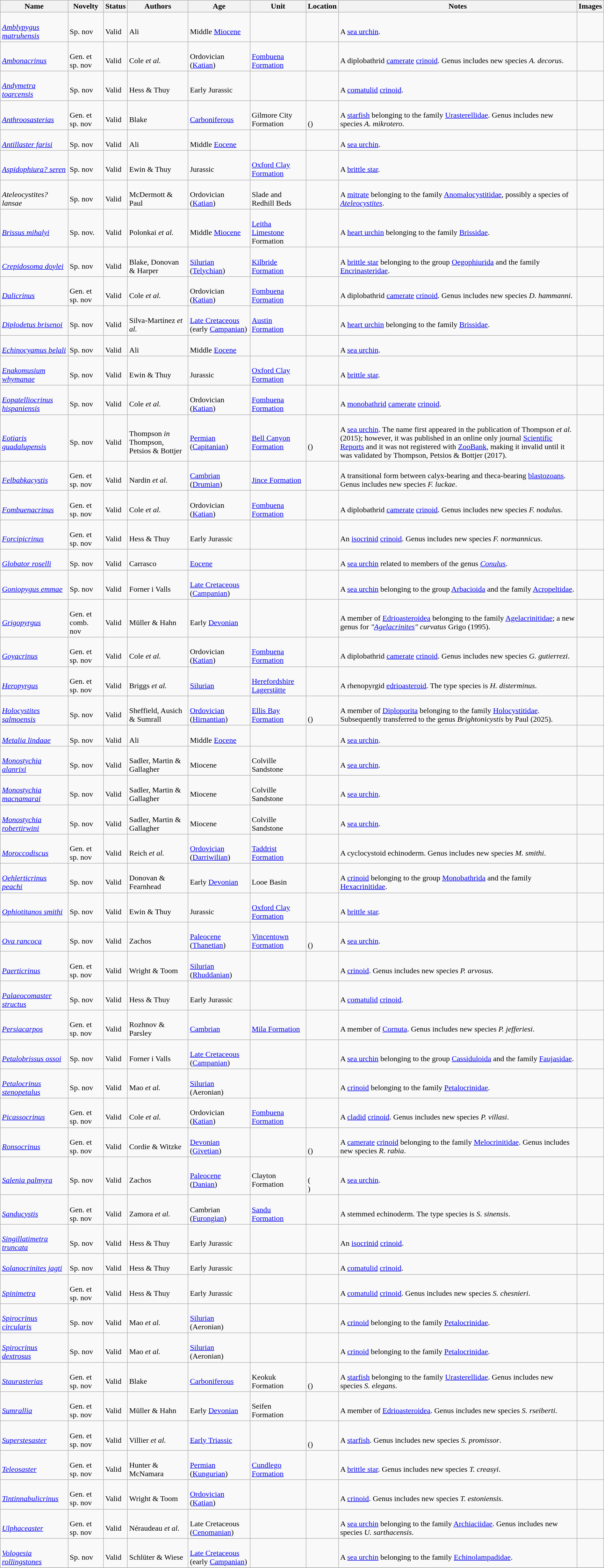<table class="wikitable sortable" align="center" width="100%">
<tr>
<th>Name</th>
<th>Novelty</th>
<th>Status</th>
<th>Authors</th>
<th>Age</th>
<th>Unit</th>
<th>Location</th>
<th>Notes</th>
<th>Images</th>
</tr>
<tr>
<td><br><em><a href='#'>Amblypygus matruhensis</a></em></td>
<td><br>Sp. nov</td>
<td><br>Valid</td>
<td><br>Ali</td>
<td><br>Middle <a href='#'>Miocene</a></td>
<td></td>
<td><br></td>
<td><br>A <a href='#'>sea urchin</a>.</td>
<td></td>
</tr>
<tr>
<td><br><em><a href='#'>Ambonacrinus</a></em></td>
<td><br>Gen. et sp. nov</td>
<td><br>Valid</td>
<td><br>Cole <em>et al.</em></td>
<td><br>Ordovician (<a href='#'>Katian</a>)</td>
<td><br><a href='#'>Fombuena Formation</a></td>
<td><br></td>
<td><br>A diplobathrid <a href='#'>camerate</a> <a href='#'>crinoid</a>. Genus includes new species <em>A. decorus</em>.</td>
<td></td>
</tr>
<tr>
<td><br><em><a href='#'>Andymetra toarcensis</a></em></td>
<td><br>Sp. nov</td>
<td><br>Valid</td>
<td><br>Hess & Thuy</td>
<td><br>Early Jurassic</td>
<td></td>
<td><br></td>
<td><br>A <a href='#'>comatulid</a> <a href='#'>crinoid</a>.</td>
<td></td>
</tr>
<tr>
<td><br><em><a href='#'>Anthroosasterias</a></em></td>
<td><br>Gen. et sp. nov</td>
<td><br>Valid</td>
<td><br>Blake</td>
<td><br><a href='#'>Carboniferous</a></td>
<td><br>Gilmore City Formation</td>
<td><br><br>()</td>
<td><br>A <a href='#'>starfish</a> belonging to the family <a href='#'>Urasterellidae</a>. Genus includes new species <em>A. mikrotero</em>.</td>
<td></td>
</tr>
<tr>
<td><br><em><a href='#'>Antillaster farisi</a></em></td>
<td><br>Sp. nov</td>
<td><br>Valid</td>
<td><br>Ali</td>
<td><br>Middle <a href='#'>Eocene</a></td>
<td></td>
<td><br></td>
<td><br>A <a href='#'>sea urchin</a>.</td>
<td></td>
</tr>
<tr>
<td><br><em><a href='#'>Aspidophiura? seren</a></em></td>
<td><br>Sp. nov</td>
<td><br>Valid</td>
<td><br>Ewin & Thuy</td>
<td><br>Jurassic</td>
<td><br><a href='#'>Oxford Clay Formation</a></td>
<td><br></td>
<td><br>A <a href='#'>brittle star</a>.</td>
<td></td>
</tr>
<tr>
<td><br><em>Ateleocystites? lansae</em></td>
<td><br>Sp. nov</td>
<td><br>Valid</td>
<td><br>McDermott & Paul</td>
<td><br>Ordovician (<a href='#'>Katian</a>)</td>
<td><br>Slade and Redhill Beds</td>
<td><br></td>
<td><br>A <a href='#'>mitrate</a> belonging to the family <a href='#'>Anomalocystitidae</a>, possibly a species of <em><a href='#'>Ateleocystites</a></em>.</td>
<td></td>
</tr>
<tr>
<td><br><em><a href='#'>Brissus mihalyi</a></em></td>
<td><br>Sp. nov.</td>
<td><br>Valid</td>
<td><br>Polonkai <em>et al.</em></td>
<td><br>Middle <a href='#'>Miocene</a></td>
<td><br><a href='#'>Leitha Limestone</a> Formation</td>
<td><br></td>
<td><br>A <a href='#'>heart urchin</a> belonging to the family <a href='#'>Brissidae</a>.</td>
<td></td>
</tr>
<tr>
<td><br><em><a href='#'>Crepidosoma doylei</a></em></td>
<td><br>Sp. nov</td>
<td><br>Valid</td>
<td><br>Blake, Donovan & Harper</td>
<td><br><a href='#'>Silurian</a> (<a href='#'>Telychian</a>)</td>
<td><br><a href='#'>Kilbride Formation</a></td>
<td><br></td>
<td><br>A <a href='#'>brittle star</a> belonging to the group <a href='#'>Oegophiurida</a> and the family <a href='#'>Encrinasteridae</a>.</td>
<td></td>
</tr>
<tr>
<td><br><em><a href='#'>Dalicrinus</a></em></td>
<td><br>Gen. et sp. nov</td>
<td><br>Valid</td>
<td><br>Cole <em>et al.</em></td>
<td><br>Ordovician (<a href='#'>Katian</a>)</td>
<td><br><a href='#'>Fombuena Formation</a></td>
<td><br></td>
<td><br>A diplobathrid <a href='#'>camerate</a> <a href='#'>crinoid</a>. Genus includes new species <em>D. hammanni</em>.</td>
<td></td>
</tr>
<tr>
<td><br><em><a href='#'>Diplodetus brisenoi</a></em></td>
<td><br>Sp. nov</td>
<td><br>Valid</td>
<td><br>Silva-Martínez <em>et al.</em></td>
<td><br><a href='#'>Late Cretaceous</a> (early <a href='#'>Campanian</a>)</td>
<td><br><a href='#'>Austin Formation</a></td>
<td><br></td>
<td><br>A <a href='#'>heart urchin</a> belonging to the family <a href='#'>Brissidae</a>.</td>
<td></td>
</tr>
<tr>
<td><br><em><a href='#'>Echinocyamus belali</a></em></td>
<td><br>Sp. nov</td>
<td><br>Valid</td>
<td><br>Ali</td>
<td><br>Middle <a href='#'>Eocene</a></td>
<td></td>
<td><br></td>
<td><br>A <a href='#'>sea urchin</a>.</td>
<td></td>
</tr>
<tr>
<td><br><em><a href='#'>Enakomusium whymanae</a></em></td>
<td><br>Sp. nov</td>
<td><br>Valid</td>
<td><br>Ewin & Thuy</td>
<td><br>Jurassic</td>
<td><br><a href='#'>Oxford Clay Formation</a></td>
<td><br></td>
<td><br>A <a href='#'>brittle star</a>.</td>
<td></td>
</tr>
<tr>
<td><br><em><a href='#'>Eopatelliocrinus hispaniensis</a></em></td>
<td><br>Sp. nov</td>
<td><br>Valid</td>
<td><br>Cole <em>et al.</em></td>
<td><br>Ordovician (<a href='#'>Katian</a>)</td>
<td><br><a href='#'>Fombuena Formation</a></td>
<td><br></td>
<td><br>A <a href='#'>monobathrid</a> <a href='#'>camerate</a> <a href='#'>crinoid</a>.</td>
<td></td>
</tr>
<tr>
<td><br><em><a href='#'>Eotiaris guadalupensis</a></em></td>
<td><br>Sp. nov</td>
<td><br>Valid</td>
<td><br>Thompson <em>in</em> Thompson, Petsios & Bottjer</td>
<td><br><a href='#'>Permian</a> (<a href='#'>Capitanian</a>)</td>
<td><br><a href='#'>Bell Canyon Formation</a></td>
<td><br><br>()</td>
<td><br>A <a href='#'>sea urchin</a>. The name first appeared in the publication of Thompson <em>et al.</em> (2015); however, it was published in an online only journal <a href='#'>Scientific Reports</a> and it was not registered with <a href='#'>ZooBank</a>, making it invalid until it was validated by Thompson, Petsios & Bottjer (2017).</td>
<td></td>
</tr>
<tr>
<td><br><em><a href='#'>Felbabkacystis</a></em></td>
<td><br>Gen. et sp. nov</td>
<td><br>Valid</td>
<td><br>Nardin <em>et al.</em></td>
<td><br><a href='#'>Cambrian</a> (<a href='#'>Drumian</a>)</td>
<td><br><a href='#'>Jince Formation</a></td>
<td><br></td>
<td><br>A transitional form between calyx-bearing and theca-bearing <a href='#'>blastozoans</a>. Genus includes new species <em>F. luckae</em>.</td>
<td></td>
</tr>
<tr>
<td><br><em><a href='#'>Fombuenacrinus</a></em></td>
<td><br>Gen. et sp. nov</td>
<td><br>Valid</td>
<td><br>Cole <em>et al.</em></td>
<td><br>Ordovician (<a href='#'>Katian</a>)</td>
<td><br><a href='#'>Fombuena Formation</a></td>
<td><br></td>
<td><br>A diplobathrid <a href='#'>camerate</a> <a href='#'>crinoid</a>. Genus includes new species <em>F. nodulus</em>.</td>
<td></td>
</tr>
<tr>
<td><br><em><a href='#'>Forcipicrinus</a></em></td>
<td><br>Gen. et sp. nov</td>
<td><br>Valid</td>
<td><br>Hess & Thuy</td>
<td><br>Early Jurassic</td>
<td></td>
<td><br></td>
<td><br>An <a href='#'>isocrinid</a> <a href='#'>crinoid</a>. Genus includes new species <em>F. normannicus</em>.</td>
<td></td>
</tr>
<tr>
<td><br><em><a href='#'>Globator roselli</a></em></td>
<td><br>Sp. nov</td>
<td><br>Valid</td>
<td><br>Carrasco</td>
<td><br><a href='#'>Eocene</a></td>
<td></td>
<td><br></td>
<td><br>A <a href='#'>sea urchin</a> related to members of the genus <em><a href='#'>Conulus</a></em>.</td>
<td></td>
</tr>
<tr>
<td><br><em><a href='#'>Goniopygus emmae</a></em></td>
<td><br>Sp. nov</td>
<td><br>Valid</td>
<td><br>Forner i Valls</td>
<td><br><a href='#'>Late Cretaceous</a> (<a href='#'>Campanian</a>)</td>
<td></td>
<td><br></td>
<td><br>A <a href='#'>sea urchin</a> belonging to the group <a href='#'>Arbacioida</a> and the family <a href='#'>Acropeltidae</a>.</td>
<td></td>
</tr>
<tr>
<td><br><em><a href='#'>Grigopyrgus</a></em></td>
<td><br>Gen. et comb. nov</td>
<td><br>Valid</td>
<td><br>Müller & Hahn</td>
<td><br>Early <a href='#'>Devonian</a></td>
<td></td>
<td><br></td>
<td><br>A member of <a href='#'>Edrioasteroidea</a> belonging to the family <a href='#'>Agelacrinitidae</a>; a new genus for <em>"<a href='#'>Agelacrinites</a>" curvatus</em> Grigo (1995).</td>
<td></td>
</tr>
<tr>
<td><br><em><a href='#'>Goyacrinus</a></em></td>
<td><br>Gen. et sp. nov</td>
<td><br>Valid</td>
<td><br>Cole <em>et al.</em></td>
<td><br>Ordovician (<a href='#'>Katian</a>)</td>
<td><br><a href='#'>Fombuena Formation</a></td>
<td><br></td>
<td><br>A diplobathrid <a href='#'>camerate</a> <a href='#'>crinoid</a>. Genus includes new species <em>G. gutierrezi</em>.</td>
<td></td>
</tr>
<tr>
<td><br><em><a href='#'>Heropyrgus</a></em></td>
<td><br>Gen. et sp. nov</td>
<td><br>Valid</td>
<td><br>Briggs <em>et al.</em></td>
<td><br><a href='#'>Silurian</a></td>
<td><br><a href='#'>Herefordshire Lagerstätte</a></td>
<td><br></td>
<td><br>A rhenopyrgid <a href='#'>edrioasteroid</a>. The type species is <em>H. disterminus</em>.</td>
<td></td>
</tr>
<tr>
<td><br><em><a href='#'>Holocystites salmoensis</a></em></td>
<td><br>Sp. nov</td>
<td><br>Valid</td>
<td><br>Sheffield, Ausich & Sumrall</td>
<td><br><a href='#'>Ordovician</a> (<a href='#'>Hirnantian</a>)</td>
<td><br><a href='#'>Ellis Bay Formation</a></td>
<td><br><br>()</td>
<td><br>A member of <a href='#'>Diploporita</a> belonging to the family <a href='#'>Holocystitidae</a>. Subsequently transferred to the genus <em>Brightonicystis</em> by Paul (2025).</td>
<td></td>
</tr>
<tr>
<td><br><em><a href='#'>Metalia lindaae</a></em></td>
<td><br>Sp. nov</td>
<td><br>Valid</td>
<td><br>Ali</td>
<td><br>Middle <a href='#'>Eocene</a></td>
<td></td>
<td><br></td>
<td><br>A <a href='#'>sea urchin</a>.</td>
<td></td>
</tr>
<tr>
<td><br><em><a href='#'>Monostychia alanrixi</a></em></td>
<td><br>Sp. nov</td>
<td><br>Valid</td>
<td><br>Sadler, Martin & Gallagher</td>
<td><br>Miocene</td>
<td><br>Colville Sandstone</td>
<td><br></td>
<td><br>A <a href='#'>sea urchin</a>.</td>
<td></td>
</tr>
<tr>
<td><br><em><a href='#'>Monostychia macnamarai</a></em></td>
<td><br>Sp. nov</td>
<td><br>Valid</td>
<td><br>Sadler, Martin & Gallagher</td>
<td><br>Miocene</td>
<td><br>Colville Sandstone</td>
<td><br></td>
<td><br>A <a href='#'>sea urchin</a>.</td>
<td></td>
</tr>
<tr>
<td><br><em><a href='#'>Monostychia robertirwini</a></em></td>
<td><br>Sp. nov</td>
<td><br>Valid</td>
<td><br>Sadler, Martin & Gallagher</td>
<td><br>Miocene</td>
<td><br>Colville Sandstone</td>
<td><br></td>
<td><br>A <a href='#'>sea urchin</a>.</td>
<td></td>
</tr>
<tr>
<td><br><em><a href='#'>Moroccodiscus</a></em></td>
<td><br>Gen. et sp. nov</td>
<td><br>Valid</td>
<td><br>Reich <em>et al.</em></td>
<td><br><a href='#'>Ordovician</a> (<a href='#'>Darriwilian</a>)</td>
<td><br><a href='#'>Taddrist Formation</a></td>
<td><br></td>
<td><br>A cyclocystoid echinoderm. Genus includes new species <em>M. smithi</em>.</td>
<td></td>
</tr>
<tr>
<td><br><em><a href='#'>Oehlerticrinus peachi</a></em></td>
<td><br>Sp. nov</td>
<td><br>Valid</td>
<td><br>Donovan & Fearnhead</td>
<td><br>Early <a href='#'>Devonian</a></td>
<td><br>Looe Basin</td>
<td><br></td>
<td><br>A <a href='#'>crinoid</a> belonging to the group <a href='#'>Monobathrida</a> and the family <a href='#'>Hexacrinitidae</a>.</td>
<td></td>
</tr>
<tr>
<td><br><em><a href='#'>Ophiotitanos smithi</a></em></td>
<td><br>Sp. nov</td>
<td><br>Valid</td>
<td><br>Ewin & Thuy</td>
<td><br>Jurassic</td>
<td><br><a href='#'>Oxford Clay Formation</a></td>
<td><br></td>
<td><br>A <a href='#'>brittle star</a>.</td>
<td></td>
</tr>
<tr>
<td><br><em><a href='#'>Ova rancoca</a></em></td>
<td><br>Sp. nov</td>
<td><br>Valid</td>
<td><br>Zachos</td>
<td><br><a href='#'>Paleocene</a> (<a href='#'>Thanetian</a>)</td>
<td><br><a href='#'>Vincentown Formation</a></td>
<td><br><br>()</td>
<td><br>A <a href='#'>sea urchin</a>.</td>
<td></td>
</tr>
<tr>
<td><br><em><a href='#'>Paerticrinus</a></em></td>
<td><br>Gen. et sp. nov</td>
<td><br>Valid</td>
<td><br>Wright & Toom</td>
<td><br><a href='#'>Silurian</a> (<a href='#'>Rhuddanian</a>)</td>
<td></td>
<td><br></td>
<td><br>A <a href='#'>crinoid</a>. Genus includes new species <em>P. arvosus</em>.</td>
<td></td>
</tr>
<tr>
<td><br><em><a href='#'>Palaeocomaster structus</a></em></td>
<td><br>Sp. nov</td>
<td><br>Valid</td>
<td><br>Hess & Thuy</td>
<td><br>Early Jurassic</td>
<td></td>
<td><br></td>
<td><br>A <a href='#'>comatulid</a> <a href='#'>crinoid</a>.</td>
<td></td>
</tr>
<tr>
<td><br><em><a href='#'>Persiacarpos</a></em></td>
<td><br>Gen. et sp. nov</td>
<td><br>Valid</td>
<td><br>Rozhnov & Parsley</td>
<td><br><a href='#'>Cambrian</a></td>
<td><br><a href='#'>Mila Formation</a></td>
<td><br></td>
<td><br>A member of <a href='#'>Cornuta</a>. Genus includes new species <em>P. jefferiesi</em>.</td>
<td></td>
</tr>
<tr>
<td><br><em><a href='#'>Petalobrissus ossoi</a></em></td>
<td><br>Sp. nov</td>
<td><br>Valid</td>
<td><br>Forner i Valls</td>
<td><br><a href='#'>Late Cretaceous</a> (<a href='#'>Campanian</a>)</td>
<td></td>
<td><br></td>
<td><br>A <a href='#'>sea urchin</a> belonging to the group <a href='#'>Cassiduloida</a> and the family <a href='#'>Faujasidae</a>.</td>
<td></td>
</tr>
<tr>
<td><br><em><a href='#'>Petalocrinus stenopetalus</a></em></td>
<td><br>Sp. nov</td>
<td><br>Valid</td>
<td><br>Mao <em>et al.</em></td>
<td><br><a href='#'>Silurian</a> (Aeronian)</td>
<td></td>
<td><br></td>
<td><br>A <a href='#'>crinoid</a> belonging to the family <a href='#'>Petalocrinidae</a>.</td>
<td></td>
</tr>
<tr>
<td><br><em><a href='#'>Picassocrinus</a></em></td>
<td><br>Gen. et sp. nov</td>
<td><br>Valid</td>
<td><br>Cole <em>et al.</em></td>
<td><br>Ordovician (<a href='#'>Katian</a>)</td>
<td><br><a href='#'>Fombuena Formation</a></td>
<td><br></td>
<td><br>A <a href='#'>cladid</a> <a href='#'>crinoid</a>. Genus includes new species <em>P. villasi</em>.</td>
<td></td>
</tr>
<tr>
<td><br><em><a href='#'>Ronsocrinus</a></em></td>
<td><br>Gen. et sp. nov</td>
<td><br>Valid</td>
<td><br>Cordie & Witzke</td>
<td><br><a href='#'>Devonian</a> (<a href='#'>Givetian</a>)</td>
<td></td>
<td><br><br>()</td>
<td><br>A <a href='#'>camerate</a> <a href='#'>crinoid</a> belonging to the family <a href='#'>Melocrinitidae</a>. Genus includes new species <em>R. rabia</em>.</td>
<td></td>
</tr>
<tr>
<td><br><em><a href='#'>Salenia palmyra</a></em></td>
<td><br>Sp. nov</td>
<td><br>Valid</td>
<td><br>Zachos</td>
<td><br><a href='#'>Paleocene</a> (<a href='#'>Danian</a>)</td>
<td><br>Clayton Formation</td>
<td><br><br>(<br>)</td>
<td><br>A <a href='#'>sea urchin</a>.</td>
<td></td>
</tr>
<tr>
<td><br><em><a href='#'>Sanducystis</a></em></td>
<td><br>Gen. et sp. nov</td>
<td><br>Valid</td>
<td><br>Zamora <em>et al.</em></td>
<td><br>Cambrian (<a href='#'>Furongian</a>)</td>
<td><br><a href='#'>Sandu Formation</a></td>
<td><br></td>
<td><br>A stemmed echinoderm. The type species is <em>S. sinensis</em>.</td>
<td></td>
</tr>
<tr>
<td><br><em><a href='#'>Singillatimetra truncata</a></em></td>
<td><br>Sp. nov</td>
<td><br>Valid</td>
<td><br>Hess & Thuy</td>
<td><br>Early Jurassic</td>
<td></td>
<td><br></td>
<td><br>An <a href='#'>isocrinid</a> <a href='#'>crinoid</a>.</td>
<td></td>
</tr>
<tr>
<td><br><em><a href='#'>Solanocrinites jagti</a></em></td>
<td><br>Sp. nov</td>
<td><br>Valid</td>
<td><br>Hess & Thuy</td>
<td><br>Early Jurassic</td>
<td></td>
<td><br></td>
<td><br>A <a href='#'>comatulid</a> <a href='#'>crinoid</a>.</td>
<td></td>
</tr>
<tr>
<td><br><em><a href='#'>Spinimetra</a></em></td>
<td><br>Gen. et sp. nov</td>
<td><br>Valid</td>
<td><br>Hess & Thuy</td>
<td><br>Early Jurassic</td>
<td></td>
<td><br></td>
<td><br>A <a href='#'>comatulid</a> <a href='#'>crinoid</a>. Genus includes new species <em>S. chesnieri</em>.</td>
<td></td>
</tr>
<tr>
<td><br><em><a href='#'>Spirocrinus circularis</a></em></td>
<td><br>Sp. nov</td>
<td><br>Valid</td>
<td><br>Mao <em>et al.</em></td>
<td><br><a href='#'>Silurian</a> (Aeronian)</td>
<td></td>
<td><br></td>
<td><br>A <a href='#'>crinoid</a> belonging to the family <a href='#'>Petalocrinidae</a>.</td>
<td></td>
</tr>
<tr>
<td><br><em><a href='#'>Spirocrinus dextrosus</a></em></td>
<td><br>Sp. nov</td>
<td><br>Valid</td>
<td><br>Mao <em>et al.</em></td>
<td><br><a href='#'>Silurian</a> (Aeronian)</td>
<td></td>
<td><br></td>
<td><br>A <a href='#'>crinoid</a> belonging to the family <a href='#'>Petalocrinidae</a>.</td>
<td></td>
</tr>
<tr>
<td><br><em><a href='#'>Staurasterias</a></em></td>
<td><br>Gen. et sp. nov</td>
<td><br>Valid</td>
<td><br>Blake</td>
<td><br><a href='#'>Carboniferous</a></td>
<td><br>Keokuk Formation</td>
<td><br><br>()</td>
<td><br>A <a href='#'>starfish</a> belonging to the family <a href='#'>Urasterellidae</a>. Genus includes new species <em>S. elegans</em>.</td>
<td></td>
</tr>
<tr>
<td><br><em><a href='#'>Sumrallia</a></em></td>
<td><br>Gen. et sp. nov</td>
<td><br>Valid</td>
<td><br>Müller & Hahn</td>
<td><br>Early <a href='#'>Devonian</a></td>
<td><br>Seifen Formation</td>
<td><br></td>
<td><br>A member of <a href='#'>Edrioasteroidea</a>. Genus includes new species <em>S. rseiberti</em>.</td>
<td></td>
</tr>
<tr>
<td><br><em><a href='#'>Superstesaster</a></em></td>
<td><br>Gen. et sp. nov</td>
<td><br>Valid</td>
<td><br>Villier <em>et al.</em></td>
<td><br><a href='#'>Early Triassic</a></td>
<td></td>
<td><br><br>()</td>
<td><br>A <a href='#'>starfish</a>. Genus includes new species <em>S. promissor</em>.</td>
<td></td>
</tr>
<tr>
<td><br><em><a href='#'>Teleosaster</a></em></td>
<td><br>Gen. et sp. nov</td>
<td><br>Valid</td>
<td><br>Hunter & McNamara</td>
<td><br><a href='#'>Permian</a> (<a href='#'>Kungurian</a>)</td>
<td><br><a href='#'>Cundlego Formation</a></td>
<td><br></td>
<td><br>A <a href='#'>brittle star</a>. Genus includes new species <em>T. creasyi</em>.</td>
<td></td>
</tr>
<tr>
<td><br><em><a href='#'>Tintinnabulicrinus</a></em></td>
<td><br>Gen. et sp. nov</td>
<td><br>Valid</td>
<td><br>Wright & Toom</td>
<td><br><a href='#'>Ordovician</a> (<a href='#'>Katian</a>)</td>
<td></td>
<td><br></td>
<td><br>A <a href='#'>crinoid</a>. Genus includes new species <em>T. estoniensis</em>.</td>
<td></td>
</tr>
<tr>
<td><br><em><a href='#'>Ulphaceaster</a></em></td>
<td><br>Gen. et sp. nov</td>
<td><br>Valid</td>
<td><br>Néraudeau <em>et al.</em></td>
<td><br>Late Cretaceous (<a href='#'>Cenomanian</a>)</td>
<td></td>
<td><br></td>
<td><br>A <a href='#'>sea urchin</a> belonging to the family <a href='#'>Archiaciidae</a>. Genus includes new species <em>U. sarthacensis</em>.</td>
<td></td>
</tr>
<tr>
<td><br><em><a href='#'>Vologesia rollingstones</a></em></td>
<td><br>Sp. nov</td>
<td><br>Valid</td>
<td><br>Schlüter & Wiese</td>
<td><br><a href='#'>Late Cretaceous</a> (early <a href='#'>Campanian</a>)</td>
<td></td>
<td><br></td>
<td><br>A <a href='#'>sea urchin</a> belonging to the family <a href='#'>Echinolampadidae</a>.</td>
<td></td>
</tr>
<tr>
</tr>
</table>
